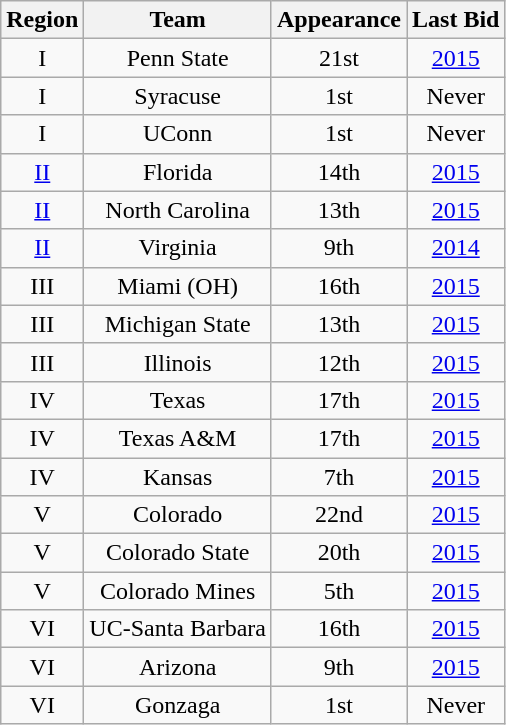<table class="wikitable sortable" style="text-align:center">
<tr>
<th>Region</th>
<th>Team</th>
<th>Appearance</th>
<th>Last Bid</th>
</tr>
<tr>
<td>I</td>
<td>Penn State</td>
<td>21st</td>
<td><a href='#'>2015</a></td>
</tr>
<tr>
<td>I</td>
<td>Syracuse</td>
<td>1st</td>
<td>Never</td>
</tr>
<tr>
<td>I</td>
<td>UConn</td>
<td>1st</td>
<td>Never</td>
</tr>
<tr>
<td><a href='#'>II</a></td>
<td>Florida</td>
<td>14th</td>
<td><a href='#'>2015</a></td>
</tr>
<tr>
<td><a href='#'>II</a></td>
<td>North Carolina</td>
<td>13th</td>
<td><a href='#'>2015</a></td>
</tr>
<tr>
<td><a href='#'>II</a></td>
<td>Virginia</td>
<td>9th</td>
<td><a href='#'>2014</a></td>
</tr>
<tr>
<td>III</td>
<td>Miami (OH)</td>
<td>16th</td>
<td><a href='#'>2015</a></td>
</tr>
<tr>
<td>III</td>
<td>Michigan State</td>
<td>13th</td>
<td><a href='#'>2015</a></td>
</tr>
<tr>
<td>III</td>
<td>Illinois</td>
<td>12th</td>
<td><a href='#'>2015</a></td>
</tr>
<tr>
<td>IV</td>
<td>Texas</td>
<td>17th</td>
<td><a href='#'>2015</a></td>
</tr>
<tr>
<td>IV</td>
<td>Texas A&M</td>
<td>17th</td>
<td><a href='#'>2015</a></td>
</tr>
<tr>
<td>IV</td>
<td>Kansas</td>
<td>7th</td>
<td><a href='#'>2015</a></td>
</tr>
<tr>
<td>V</td>
<td>Colorado</td>
<td>22nd</td>
<td><a href='#'>2015</a></td>
</tr>
<tr>
<td>V</td>
<td>Colorado State</td>
<td>20th</td>
<td><a href='#'>2015</a></td>
</tr>
<tr>
<td>V</td>
<td>Colorado Mines</td>
<td>5th</td>
<td><a href='#'>2015</a></td>
</tr>
<tr>
<td>VI</td>
<td>UC-Santa Barbara</td>
<td>16th</td>
<td><a href='#'>2015</a></td>
</tr>
<tr>
<td>VI</td>
<td>Arizona</td>
<td>9th</td>
<td><a href='#'>2015</a></td>
</tr>
<tr>
<td>VI</td>
<td>Gonzaga</td>
<td>1st</td>
<td>Never</td>
</tr>
</table>
